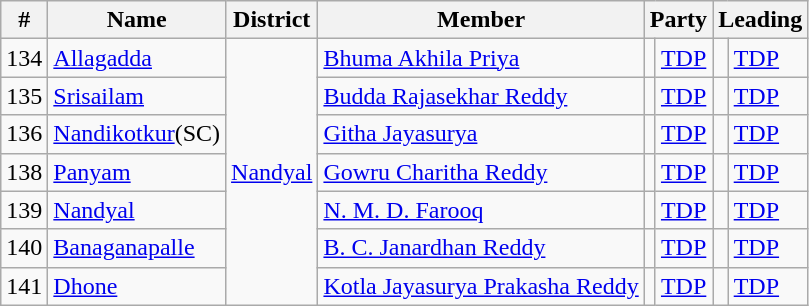<table class="wikitable sortable">
<tr>
<th>#</th>
<th>Name</th>
<th>District</th>
<th>Member</th>
<th colspan="2">Party</th>
<th colspan=2>Leading<br></th>
</tr>
<tr>
<td>134</td>
<td><a href='#'>Allagadda</a></td>
<td rowspan="7"><a href='#'>Nandyal</a></td>
<td><a href='#'>Bhuma Akhila Priya</a></td>
<td></td>
<td><a href='#'>TDP</a></td>
<td></td>
<td><a href='#'>TDP</a></td>
</tr>
<tr>
<td>135</td>
<td><a href='#'>Srisailam</a></td>
<td><a href='#'>Budda Rajasekhar Reddy</a></td>
<td></td>
<td><a href='#'>TDP</a></td>
<td></td>
<td><a href='#'>TDP</a></td>
</tr>
<tr>
<td>136</td>
<td><a href='#'>Nandikotkur</a>(SC)</td>
<td><a href='#'>Githa Jayasurya</a></td>
<td></td>
<td><a href='#'>TDP</a></td>
<td></td>
<td><a href='#'>TDP</a></td>
</tr>
<tr>
<td>138</td>
<td><a href='#'>Panyam</a></td>
<td><a href='#'>Gowru Charitha Reddy</a></td>
<td></td>
<td><a href='#'>TDP</a></td>
<td></td>
<td><a href='#'>TDP</a></td>
</tr>
<tr>
<td>139</td>
<td><a href='#'>Nandyal</a></td>
<td><a href='#'>N. M. D. Farooq</a></td>
<td></td>
<td><a href='#'>TDP</a></td>
<td></td>
<td><a href='#'>TDP</a></td>
</tr>
<tr>
<td>140</td>
<td><a href='#'>Banaganapalle</a></td>
<td><a href='#'>B. C. Janardhan Reddy</a></td>
<td></td>
<td><a href='#'>TDP</a></td>
<td></td>
<td><a href='#'>TDP</a></td>
</tr>
<tr>
<td>141</td>
<td><a href='#'>Dhone</a></td>
<td><a href='#'>Kotla Jayasurya Prakasha Reddy</a></td>
<td></td>
<td><a href='#'>TDP</a></td>
<td></td>
<td><a href='#'>TDP</a></td>
</tr>
</table>
